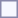<table style="border:1px solid #8888aa; background-color:#f7f8ff; padding:5px; font-size:95%; margin: 0px 12px 12px 0px;">
</table>
